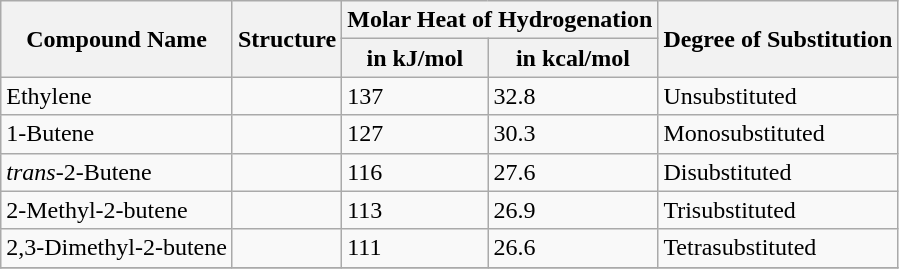<table class="wikitable">
<tr>
<th rowspan = "2">Compound Name</th>
<th rowspan = "2">Structure</th>
<th rowspan = "1" colspan = "2">Molar Heat of Hydrogenation</th>
<th rowspan = "2">Degree of Substitution</th>
</tr>
<tr>
<th>in kJ/mol</th>
<th>in kcal/mol</th>
</tr>
<tr>
<td>Ethylene</td>
<td align = "center"></td>
<td>137</td>
<td>32.8</td>
<td>Unsubstituted</td>
</tr>
<tr>
<td>1-Butene</td>
<td align = "center"></td>
<td>127</td>
<td>30.3</td>
<td>Monosubstituted</td>
</tr>
<tr>
<td><em>trans</em>-2-Butene</td>
<td align = "center"></td>
<td>116</td>
<td>27.6</td>
<td>Disubstituted</td>
</tr>
<tr>
<td>2-Methyl-2-butene</td>
<td align = "center"></td>
<td>113</td>
<td>26.9</td>
<td>Trisubstituted</td>
</tr>
<tr>
<td>2,3-Dimethyl-2-butene</td>
<td align = "center"></td>
<td>111</td>
<td>26.6</td>
<td>Tetrasubstituted</td>
</tr>
<tr>
</tr>
</table>
